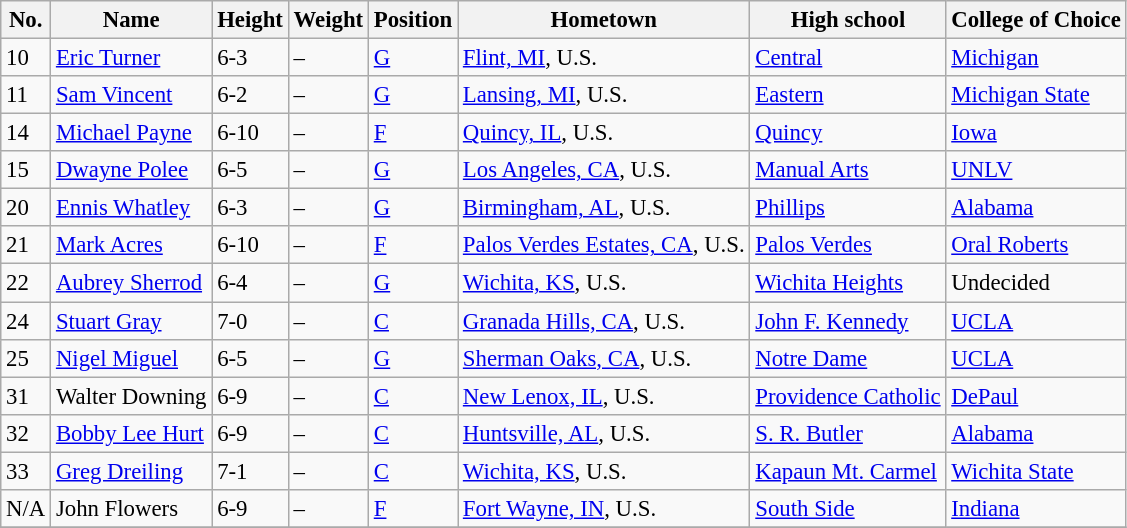<table class="wikitable sortable" style="font-size: 95%;">
<tr>
<th>No.</th>
<th>Name</th>
<th>Height</th>
<th>Weight</th>
<th>Position</th>
<th>Hometown</th>
<th>High school</th>
<th>College of Choice</th>
</tr>
<tr>
<td>10</td>
<td><a href='#'>Eric Turner</a></td>
<td>6-3</td>
<td>–</td>
<td><a href='#'>G</a></td>
<td><a href='#'>Flint, MI</a>, U.S.</td>
<td><a href='#'>Central</a></td>
<td><a href='#'>Michigan</a></td>
</tr>
<tr>
<td>11</td>
<td><a href='#'>Sam Vincent</a></td>
<td>6-2</td>
<td>–</td>
<td><a href='#'>G</a></td>
<td><a href='#'>Lansing, MI</a>, U.S.</td>
<td><a href='#'>Eastern</a></td>
<td><a href='#'>Michigan State</a></td>
</tr>
<tr>
<td>14</td>
<td><a href='#'>Michael Payne</a></td>
<td>6-10</td>
<td>–</td>
<td><a href='#'>F</a></td>
<td><a href='#'>Quincy, IL</a>, U.S.</td>
<td><a href='#'>Quincy</a></td>
<td><a href='#'>Iowa</a></td>
</tr>
<tr>
<td>15</td>
<td><a href='#'>Dwayne Polee</a></td>
<td>6-5</td>
<td>–</td>
<td><a href='#'>G</a></td>
<td><a href='#'>Los Angeles, CA</a>, U.S.</td>
<td><a href='#'>Manual Arts</a></td>
<td><a href='#'>UNLV</a></td>
</tr>
<tr>
<td>20</td>
<td><a href='#'>Ennis Whatley</a></td>
<td>6-3</td>
<td>–</td>
<td><a href='#'>G</a></td>
<td><a href='#'>Birmingham, AL</a>, U.S.</td>
<td><a href='#'>Phillips</a></td>
<td><a href='#'>Alabama</a></td>
</tr>
<tr>
<td>21</td>
<td><a href='#'>Mark Acres</a></td>
<td>6-10</td>
<td>–</td>
<td><a href='#'>F</a></td>
<td><a href='#'>Palos Verdes Estates, CA</a>, U.S.</td>
<td><a href='#'>Palos Verdes</a></td>
<td><a href='#'>Oral Roberts</a></td>
</tr>
<tr>
<td>22</td>
<td><a href='#'>Aubrey Sherrod</a></td>
<td>6-4</td>
<td>–</td>
<td><a href='#'>G</a></td>
<td><a href='#'>Wichita, KS</a>, U.S.</td>
<td><a href='#'>Wichita Heights</a></td>
<td>Undecided</td>
</tr>
<tr>
<td>24</td>
<td><a href='#'>Stuart Gray</a></td>
<td>7-0</td>
<td>–</td>
<td><a href='#'>C</a></td>
<td><a href='#'>Granada Hills, CA</a>, U.S.</td>
<td><a href='#'>John F. Kennedy</a></td>
<td><a href='#'>UCLA</a></td>
</tr>
<tr>
<td>25</td>
<td><a href='#'>Nigel Miguel</a></td>
<td>6-5</td>
<td>–</td>
<td><a href='#'>G</a></td>
<td><a href='#'>Sherman Oaks, CA</a>, U.S.</td>
<td><a href='#'>Notre Dame</a></td>
<td><a href='#'>UCLA</a></td>
</tr>
<tr>
<td>31</td>
<td>Walter Downing</td>
<td>6-9</td>
<td>–</td>
<td><a href='#'>C</a></td>
<td><a href='#'>New Lenox, IL</a>, U.S.</td>
<td><a href='#'>Providence Catholic</a></td>
<td><a href='#'>DePaul</a></td>
</tr>
<tr>
<td>32</td>
<td><a href='#'>Bobby Lee Hurt</a></td>
<td>6-9</td>
<td>–</td>
<td><a href='#'>C</a></td>
<td><a href='#'>Huntsville, AL</a>, U.S.</td>
<td><a href='#'>S. R. Butler</a></td>
<td><a href='#'>Alabama</a></td>
</tr>
<tr>
<td>33</td>
<td><a href='#'>Greg Dreiling</a></td>
<td>7-1</td>
<td>–</td>
<td><a href='#'>C</a></td>
<td><a href='#'>Wichita, KS</a>, U.S.</td>
<td><a href='#'>Kapaun Mt. Carmel</a></td>
<td><a href='#'>Wichita State</a></td>
</tr>
<tr>
<td>N/A</td>
<td>John Flowers</td>
<td>6-9</td>
<td>–</td>
<td><a href='#'>F</a></td>
<td><a href='#'>Fort Wayne, IN</a>, U.S.</td>
<td><a href='#'>South Side</a></td>
<td><a href='#'>Indiana</a></td>
</tr>
<tr>
</tr>
</table>
